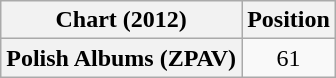<table class="wikitable plainrowheaders" style="text-align:center">
<tr>
<th scope="col">Chart (2012)</th>
<th scope="col">Position</th>
</tr>
<tr>
<th scope="row">Polish Albums (ZPAV)</th>
<td>61</td>
</tr>
</table>
